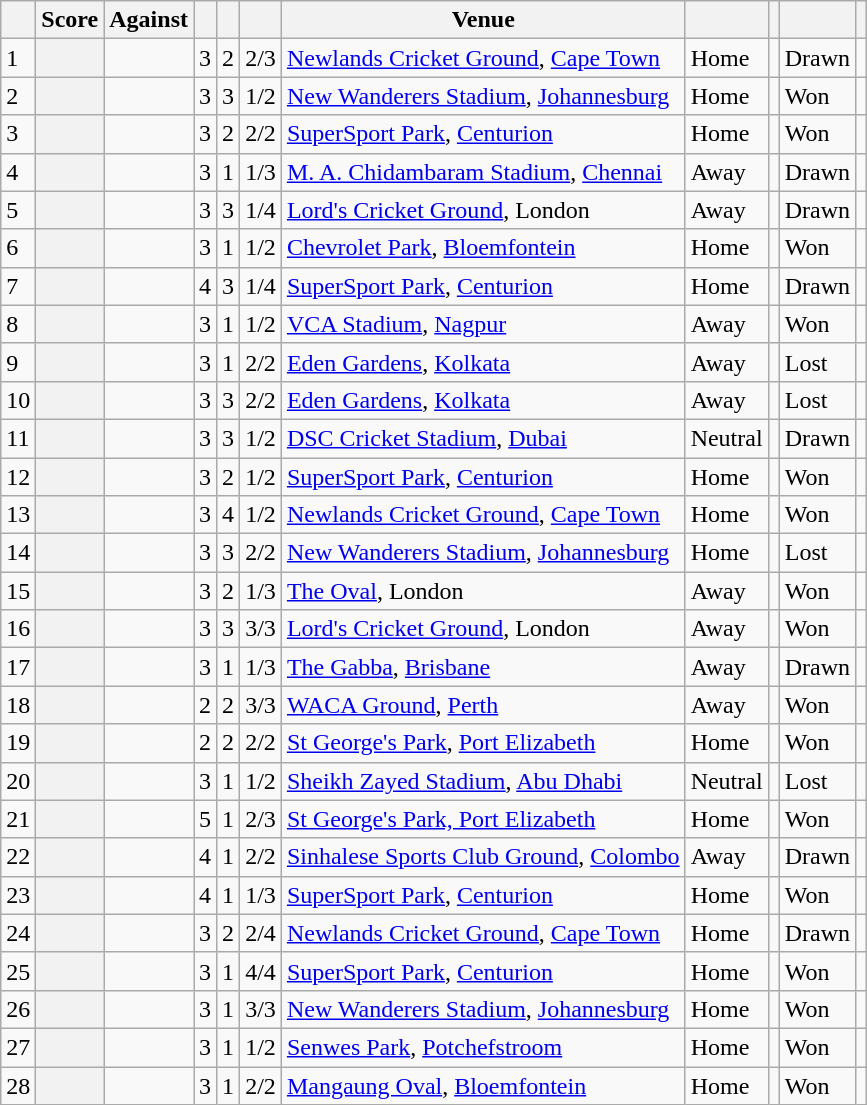<table class="wikitable plainrowheaders sortable">
<tr>
<th></th>
<th>Score</th>
<th>Against</th>
<th><a href='#'></a></th>
<th><a href='#'></a></th>
<th></th>
<th>Venue</th>
<th></th>
<th></th>
<th></th>
<th class="unsortable" scope="col"></th>
</tr>
<tr>
<td>1</td>
<th scope="row"></th>
<td></td>
<td>3</td>
<td>2</td>
<td>2/3</td>
<td><a href='#'>Newlands Cricket Ground</a>, <a href='#'>Cape Town</a></td>
<td>Home</td>
<td></td>
<td>Drawn</td>
<td></td>
</tr>
<tr>
<td>2</td>
<th scope="row"></th>
<td></td>
<td>3</td>
<td>3</td>
<td>1/2</td>
<td><a href='#'>New Wanderers Stadium</a>, <a href='#'>Johannesburg</a></td>
<td>Home</td>
<td></td>
<td>Won</td>
<td></td>
</tr>
<tr>
<td>3</td>
<th scope="row"></th>
<td></td>
<td>3</td>
<td>2</td>
<td>2/2</td>
<td><a href='#'>SuperSport Park</a>, <a href='#'>Centurion</a></td>
<td>Home</td>
<td></td>
<td>Won</td>
<td></td>
</tr>
<tr>
<td>4</td>
<th scope="row"></th>
<td></td>
<td>3</td>
<td>1</td>
<td>1/3</td>
<td><a href='#'>M. A. Chidambaram Stadium</a>,  <a href='#'>Chennai</a></td>
<td>Away</td>
<td></td>
<td>Drawn</td>
<td></td>
</tr>
<tr>
<td>5</td>
<th scope="row"></th>
<td></td>
<td>3</td>
<td>3</td>
<td>1/4</td>
<td><a href='#'>Lord's Cricket Ground</a>, London</td>
<td>Away</td>
<td></td>
<td>Drawn</td>
<td></td>
</tr>
<tr>
<td>6</td>
<th scope="row"></th>
<td></td>
<td>3</td>
<td>1</td>
<td>1/2</td>
<td><a href='#'>Chevrolet Park</a>, <a href='#'>Bloemfontein</a></td>
<td>Home</td>
<td></td>
<td>Won</td>
<td></td>
</tr>
<tr>
<td>7</td>
<th scope="row"></th>
<td></td>
<td>4</td>
<td>3</td>
<td>1/4</td>
<td><a href='#'>SuperSport Park</a>, <a href='#'>Centurion</a></td>
<td>Home</td>
<td></td>
<td>Drawn</td>
<td></td>
</tr>
<tr>
<td>8</td>
<th scope="row"> </th>
<td></td>
<td>3</td>
<td>1</td>
<td>1/2</td>
<td><a href='#'>VCA Stadium</a>, <a href='#'>Nagpur</a></td>
<td>Away</td>
<td></td>
<td>Won</td>
<td></td>
</tr>
<tr>
<td>9</td>
<th scope="row"> </th>
<td></td>
<td>3</td>
<td>1</td>
<td>2/2</td>
<td><a href='#'>Eden Gardens</a>, <a href='#'>Kolkata</a></td>
<td>Away</td>
<td></td>
<td>Lost</td>
<td></td>
</tr>
<tr>
<td>10</td>
<th scope="row"> </th>
<td></td>
<td>3</td>
<td>3</td>
<td>2/2</td>
<td><a href='#'>Eden Gardens</a>, <a href='#'>Kolkata</a></td>
<td>Away</td>
<td></td>
<td>Lost</td>
<td></td>
</tr>
<tr>
<td>11</td>
<th scope="row"></th>
<td></td>
<td>3</td>
<td>3</td>
<td>1/2</td>
<td><a href='#'>DSC Cricket Stadium</a>, <a href='#'>Dubai</a></td>
<td>Neutral</td>
<td></td>
<td>Drawn</td>
<td></td>
</tr>
<tr>
<td>12</td>
<th scope="row"></th>
<td></td>
<td>3</td>
<td>2</td>
<td>1/2</td>
<td><a href='#'>SuperSport Park</a>, <a href='#'>Centurion</a></td>
<td>Home</td>
<td></td>
<td>Won</td>
<td></td>
</tr>
<tr>
<td>13</td>
<th scope="row"></th>
<td></td>
<td>3</td>
<td>4</td>
<td>1/2</td>
<td><a href='#'>Newlands Cricket Ground</a>, <a href='#'>Cape Town</a></td>
<td>Home</td>
<td></td>
<td>Won</td>
<td></td>
</tr>
<tr>
<td>14</td>
<th scope="row"></th>
<td></td>
<td>3</td>
<td>3</td>
<td>2/2</td>
<td><a href='#'>New Wanderers Stadium</a>, <a href='#'>Johannesburg</a></td>
<td>Home</td>
<td></td>
<td>Lost</td>
<td></td>
</tr>
<tr>
<td>15</td>
<th scope="row"> </th>
<td></td>
<td>3</td>
<td>2</td>
<td>1/3</td>
<td><a href='#'>The Oval</a>,  London</td>
<td>Away</td>
<td></td>
<td>Won</td>
<td></td>
</tr>
<tr>
<td>16</td>
<th scope="row"></th>
<td></td>
<td>3</td>
<td>3</td>
<td>3/3</td>
<td><a href='#'>Lord's Cricket Ground</a>,  London</td>
<td>Away</td>
<td></td>
<td>Won</td>
<td></td>
</tr>
<tr>
<td>17</td>
<th scope="row"></th>
<td></td>
<td>3</td>
<td>1</td>
<td>1/3</td>
<td><a href='#'>The Gabba</a>, <a href='#'>Brisbane</a></td>
<td>Away</td>
<td></td>
<td>Drawn</td>
<td></td>
</tr>
<tr>
<td>18</td>
<th scope="row"> </th>
<td></td>
<td>2</td>
<td>2</td>
<td>3/3</td>
<td><a href='#'>WACA Ground</a>, <a href='#'>Perth</a></td>
<td>Away</td>
<td></td>
<td>Won</td>
<td></td>
</tr>
<tr>
<td>19</td>
<th scope="row"></th>
<td></td>
<td>2</td>
<td>2</td>
<td>2/2</td>
<td><a href='#'>St George's Park</a>, <a href='#'>Port Elizabeth</a></td>
<td>Home</td>
<td></td>
<td>Won</td>
<td></td>
</tr>
<tr>
<td>20</td>
<th scope="row"></th>
<td></td>
<td>3</td>
<td>1</td>
<td>1/2</td>
<td><a href='#'>Sheikh Zayed Stadium</a>, <a href='#'>Abu Dhabi</a></td>
<td>Neutral</td>
<td></td>
<td>Lost</td>
<td></td>
</tr>
<tr>
<td>21</td>
<th scope="row"></th>
<td></td>
<td>5</td>
<td>1</td>
<td>2/3</td>
<td><a href='#'>St George's Park, Port Elizabeth</a></td>
<td>Home</td>
<td></td>
<td>Won</td>
<td></td>
</tr>
<tr>
<td>22</td>
<th scope="row"> </th>
<td></td>
<td>4</td>
<td>1</td>
<td>2/2</td>
<td><a href='#'>Sinhalese Sports Club Ground</a>, <a href='#'>Colombo</a></td>
<td>Away</td>
<td></td>
<td>Drawn</td>
<td></td>
</tr>
<tr>
<td>23</td>
<th scope="row">  </th>
<td></td>
<td>4</td>
<td>1</td>
<td>1/3</td>
<td><a href='#'>SuperSport Park</a>, <a href='#'>Centurion</a></td>
<td>Home</td>
<td></td>
<td>Won</td>
<td></td>
</tr>
<tr>
<td>24</td>
<th scope="row"> </th>
<td></td>
<td>3</td>
<td>2</td>
<td>2/4</td>
<td><a href='#'>Newlands Cricket Ground</a>, <a href='#'>Cape Town</a></td>
<td>Home</td>
<td></td>
<td>Drawn</td>
<td></td>
</tr>
<tr>
<td>25</td>
<th scope="row"></th>
<td></td>
<td>3</td>
<td>1</td>
<td>4/4</td>
<td><a href='#'>SuperSport Park</a>, <a href='#'>Centurion</a></td>
<td>Home</td>
<td></td>
<td>Won</td>
<td></td>
</tr>
<tr>
<td>26</td>
<th scope="row"></th>
<td></td>
<td>3</td>
<td>1</td>
<td>3/3</td>
<td><a href='#'>New Wanderers Stadium</a>, <a href='#'>Johannesburg</a></td>
<td>Home</td>
<td></td>
<td>Won</td>
<td></td>
</tr>
<tr>
<td>27</td>
<th scope="row"></th>
<td></td>
<td>3</td>
<td>1</td>
<td>1/2</td>
<td><a href='#'>Senwes Park</a>, <a href='#'>Potchefstroom</a></td>
<td>Home</td>
<td></td>
<td>Won</td>
<td></td>
</tr>
<tr>
<td>28</td>
<th scope="row"></th>
<td></td>
<td>3</td>
<td>1</td>
<td>2/2</td>
<td><a href='#'>Mangaung Oval</a>, <a href='#'>Bloemfontein</a></td>
<td>Home</td>
<td></td>
<td>Won</td>
<td></td>
</tr>
</table>
